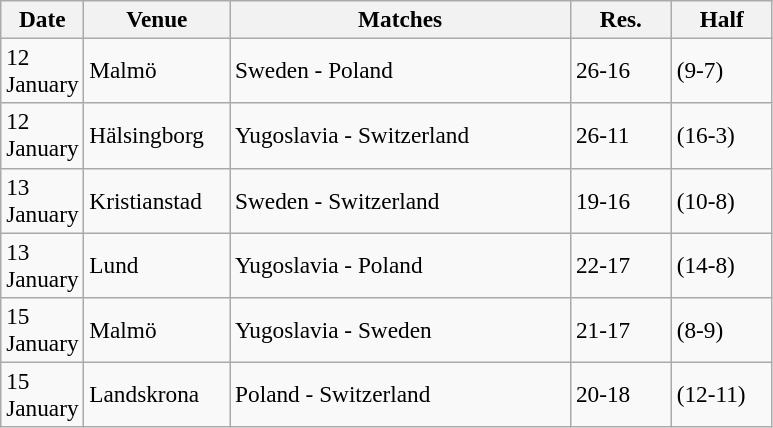<table class="wikitable sortable" style=font-size:97%>
<tr>
<th width="40px">Date</th>
<th width="90px">Venue</th>
<th width="220px">Matches</th>
<th width="60px">Res.</th>
<th width="60px">Half</th>
</tr>
<tr>
<td>12 January</td>
<td>Malmö</td>
<td align="left">Sweden - Poland</td>
<td>26-16</td>
<td>(9-7)</td>
</tr>
<tr>
<td>12 January</td>
<td>Hälsingborg</td>
<td align="left">Yugoslavia - Switzerland</td>
<td>26-11</td>
<td>(16-3)</td>
</tr>
<tr>
<td>13 January</td>
<td>Kristianstad</td>
<td align="left">Sweden - Switzerland</td>
<td>19-16</td>
<td>(10-8)</td>
</tr>
<tr>
<td>13 January</td>
<td>Lund</td>
<td align="left">Yugoslavia - Poland</td>
<td>22-17</td>
<td>(14-8)</td>
</tr>
<tr>
<td>15 January</td>
<td>Malmö</td>
<td align="left">Yugoslavia - Sweden</td>
<td>21-17</td>
<td>(8-9)</td>
</tr>
<tr>
<td>15 January</td>
<td>Landskrona</td>
<td align="left">Poland - Switzerland</td>
<td>20-18</td>
<td>(12-11)</td>
</tr>
</table>
